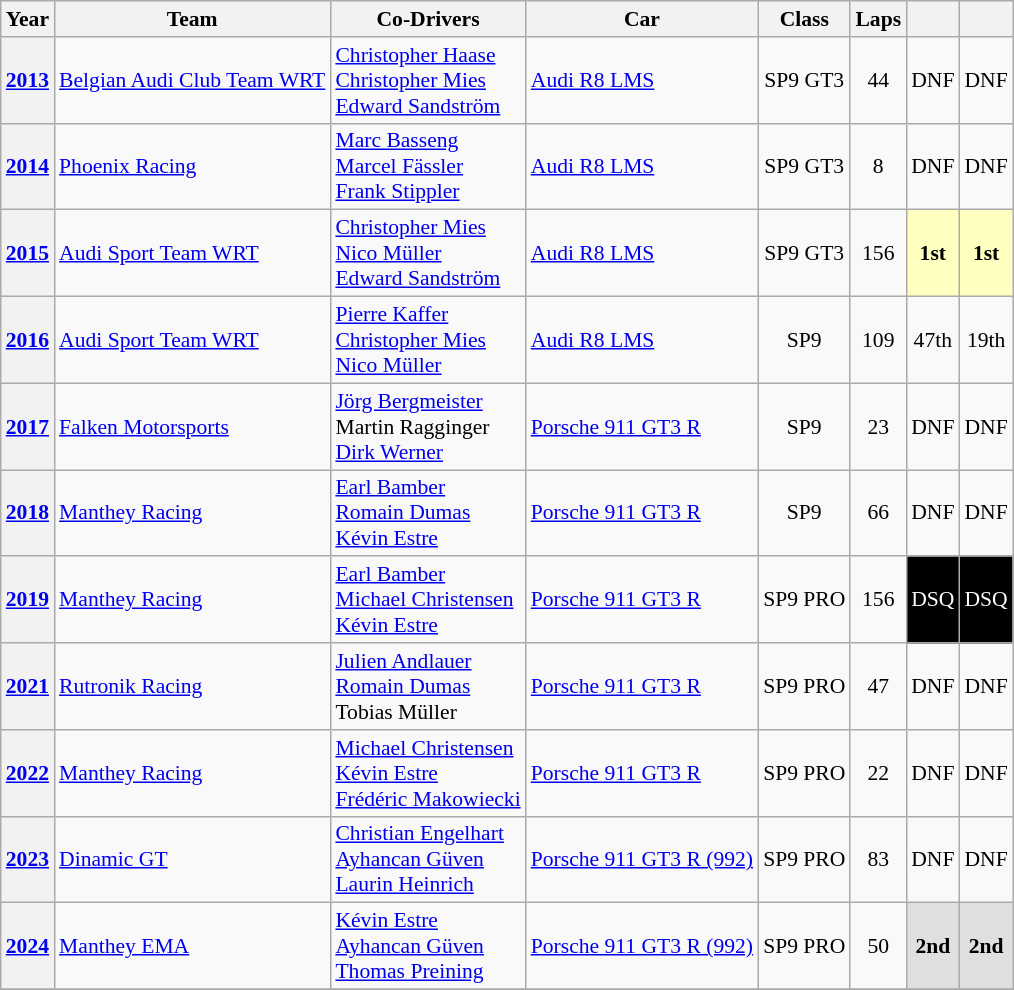<table class="wikitable" style="text-align:center; font-size:90%">
<tr>
<th>Year</th>
<th>Team</th>
<th>Co-Drivers</th>
<th>Car</th>
<th>Class</th>
<th>Laps</th>
<th></th>
<th></th>
</tr>
<tr>
<th><a href='#'>2013</a></th>
<td align="left"> <a href='#'>Belgian Audi Club Team WRT</a></td>
<td align="left"> <a href='#'>Christopher Haase</a><br> <a href='#'>Christopher Mies</a><br> <a href='#'>Edward Sandström</a></td>
<td align="left"><a href='#'>Audi R8 LMS</a></td>
<td>SP9 GT3</td>
<td>44</td>
<td>DNF</td>
<td>DNF</td>
</tr>
<tr>
<th><a href='#'>2014</a></th>
<td align="left"> <a href='#'>Phoenix Racing</a></td>
<td align="left"> <a href='#'>Marc Basseng</a><br> <a href='#'>Marcel Fässler</a><br> <a href='#'>Frank Stippler</a></td>
<td align="left"><a href='#'>Audi R8 LMS</a></td>
<td>SP9 GT3</td>
<td>8</td>
<td>DNF</td>
<td>DNF</td>
</tr>
<tr>
<th><a href='#'>2015</a></th>
<td align="left"> <a href='#'>Audi Sport Team WRT</a></td>
<td align="left"> <a href='#'>Christopher Mies</a><br> <a href='#'>Nico Müller</a><br> <a href='#'>Edward Sandström</a></td>
<td align="left"><a href='#'>Audi R8 LMS</a></td>
<td>SP9 GT3</td>
<td>156</td>
<td align=center style="background:#FFFFBF;"><strong>1st</strong></td>
<td align=center style="background:#FFFFBF;"><strong>1st</strong></td>
</tr>
<tr>
<th><a href='#'>2016</a></th>
<td align="left"> <a href='#'>Audi Sport Team WRT</a></td>
<td align="left"> <a href='#'>Pierre Kaffer</a><br> <a href='#'>Christopher Mies</a><br> <a href='#'>Nico Müller</a></td>
<td align="left"><a href='#'>Audi R8 LMS</a></td>
<td>SP9</td>
<td>109</td>
<td>47th</td>
<td>19th</td>
</tr>
<tr>
<th><a href='#'>2017</a></th>
<td align="left"> <a href='#'>Falken Motorsports</a></td>
<td align="left"> <a href='#'>Jörg Bergmeister</a><br> Martin Ragginger<br> <a href='#'>Dirk Werner</a></td>
<td align="left"><a href='#'>Porsche 911 GT3 R</a></td>
<td>SP9</td>
<td>23</td>
<td>DNF</td>
<td>DNF</td>
</tr>
<tr>
<th><a href='#'>2018</a></th>
<td align="left"> <a href='#'>Manthey Racing</a></td>
<td align="left"> <a href='#'>Earl Bamber</a><br> <a href='#'>Romain Dumas</a><br> <a href='#'>Kévin Estre</a></td>
<td align="left"><a href='#'>Porsche 911 GT3 R</a></td>
<td>SP9</td>
<td>66</td>
<td>DNF</td>
<td>DNF</td>
</tr>
<tr>
<th><a href='#'>2019</a></th>
<td align="left"> <a href='#'>Manthey Racing</a></td>
<td align="left"> <a href='#'>Earl Bamber</a><br> <a href='#'>Michael Christensen</a><br> <a href='#'>Kévin Estre</a></td>
<td align="left"><a href='#'>Porsche 911 GT3 R</a></td>
<td>SP9 PRO</td>
<td>156</td>
<td style="background-color:#000000; color:white">DSQ</td>
<td style="background-color:#000000; color:white">DSQ</td>
</tr>
<tr>
<th><a href='#'>2021</a></th>
<td align="left"> <a href='#'>Rutronik Racing</a></td>
<td align="left"> <a href='#'>Julien Andlauer</a><br> <a href='#'>Romain Dumas</a><br> Tobias Müller</td>
<td align="left"><a href='#'>Porsche 911 GT3 R</a></td>
<td>SP9 PRO</td>
<td>47</td>
<td>DNF</td>
<td>DNF</td>
</tr>
<tr>
<th><a href='#'>2022</a></th>
<td align="left"> <a href='#'>Manthey Racing</a></td>
<td align="left"> <a href='#'>Michael Christensen</a><br> <a href='#'>Kévin Estre</a><br> <a href='#'>Frédéric Makowiecki</a></td>
<td align="left"><a href='#'>Porsche 911 GT3 R</a></td>
<td>SP9 PRO</td>
<td>22</td>
<td>DNF</td>
<td>DNF</td>
</tr>
<tr>
<th><a href='#'>2023</a></th>
<td align="left"> <a href='#'>Dinamic GT</a></td>
<td align="left"> <a href='#'>Christian Engelhart</a><br> <a href='#'>Ayhancan Güven</a><br> <a href='#'>Laurin Heinrich</a></td>
<td align="left"><a href='#'>Porsche 911 GT3 R (992)</a></td>
<td>SP9 PRO</td>
<td>83</td>
<td>DNF</td>
<td>DNF</td>
</tr>
<tr>
<th><a href='#'>2024</a></th>
<td align="left"> <a href='#'>Manthey EMA</a></td>
<td align="left"> <a href='#'>Kévin Estre</a><br> <a href='#'>Ayhancan Güven</a><br> <a href='#'>Thomas Preining</a></td>
<td align="left"><a href='#'>Porsche 911 GT3 R (992)</a></td>
<td>SP9 PRO</td>
<td>50</td>
<td style="background:#dfdfdf;"><strong>2nd</strong></td>
<td style="background:#dfdfdf;"><strong>2nd</strong></td>
</tr>
<tr>
</tr>
</table>
